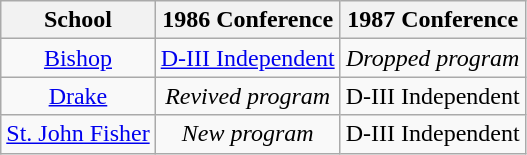<table class="wikitable sortable">
<tr>
<th>School</th>
<th>1986 Conference</th>
<th>1987 Conference</th>
</tr>
<tr style="text-align:center;">
<td><a href='#'>Bishop</a></td>
<td><a href='#'>D-III Independent</a></td>
<td><em>Dropped program</em></td>
</tr>
<tr style="text-align:center;">
<td><a href='#'>Drake</a></td>
<td><em>Revived program</em></td>
<td>D-III Independent</td>
</tr>
<tr style="text-align:center;">
<td><a href='#'>St. John Fisher</a></td>
<td><em>New program</em></td>
<td>D-III Independent</td>
</tr>
</table>
